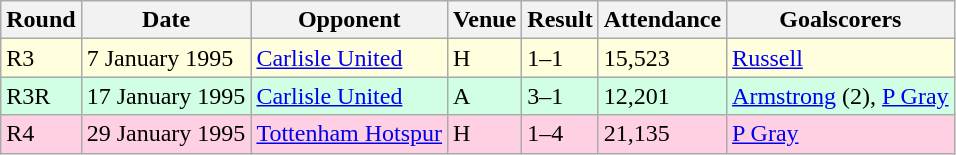<table class="wikitable">
<tr>
<th>Round</th>
<th>Date</th>
<th>Opponent</th>
<th>Venue</th>
<th>Result</th>
<th>Attendance</th>
<th>Goalscorers</th>
</tr>
<tr style="background-color: #ffffdd;">
<td>R3</td>
<td>7 January 1995</td>
<td><a href='#'>Carlisle United</a></td>
<td>H</td>
<td>1–1</td>
<td>15,523</td>
<td><a href='#'>Russell</a></td>
</tr>
<tr style="background-color: #d0ffe3;">
<td>R3R</td>
<td>17 January 1995</td>
<td><a href='#'>Carlisle United</a></td>
<td>A</td>
<td>3–1</td>
<td>12,201</td>
<td><a href='#'>Armstrong</a> (2), <a href='#'>P Gray</a></td>
</tr>
<tr style="background-color: #ffd0e3;">
<td>R4</td>
<td>29 January 1995</td>
<td><a href='#'>Tottenham Hotspur</a></td>
<td>H</td>
<td>1–4</td>
<td>21,135</td>
<td><a href='#'>P Gray</a></td>
</tr>
</table>
